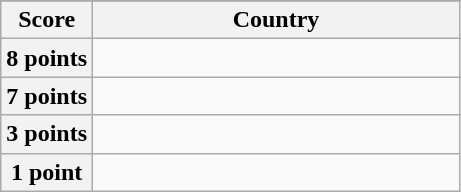<table class="wikitable">
<tr>
</tr>
<tr>
<th scope="col" width="20%">Score</th>
<th scope="col">Country</th>
</tr>
<tr>
<th scope="row">8 points</th>
<td></td>
</tr>
<tr>
<th scope="row">7 points</th>
<td></td>
</tr>
<tr>
<th scope="row">3 points</th>
<td></td>
</tr>
<tr>
<th scope="row">1 point</th>
<td></td>
</tr>
</table>
